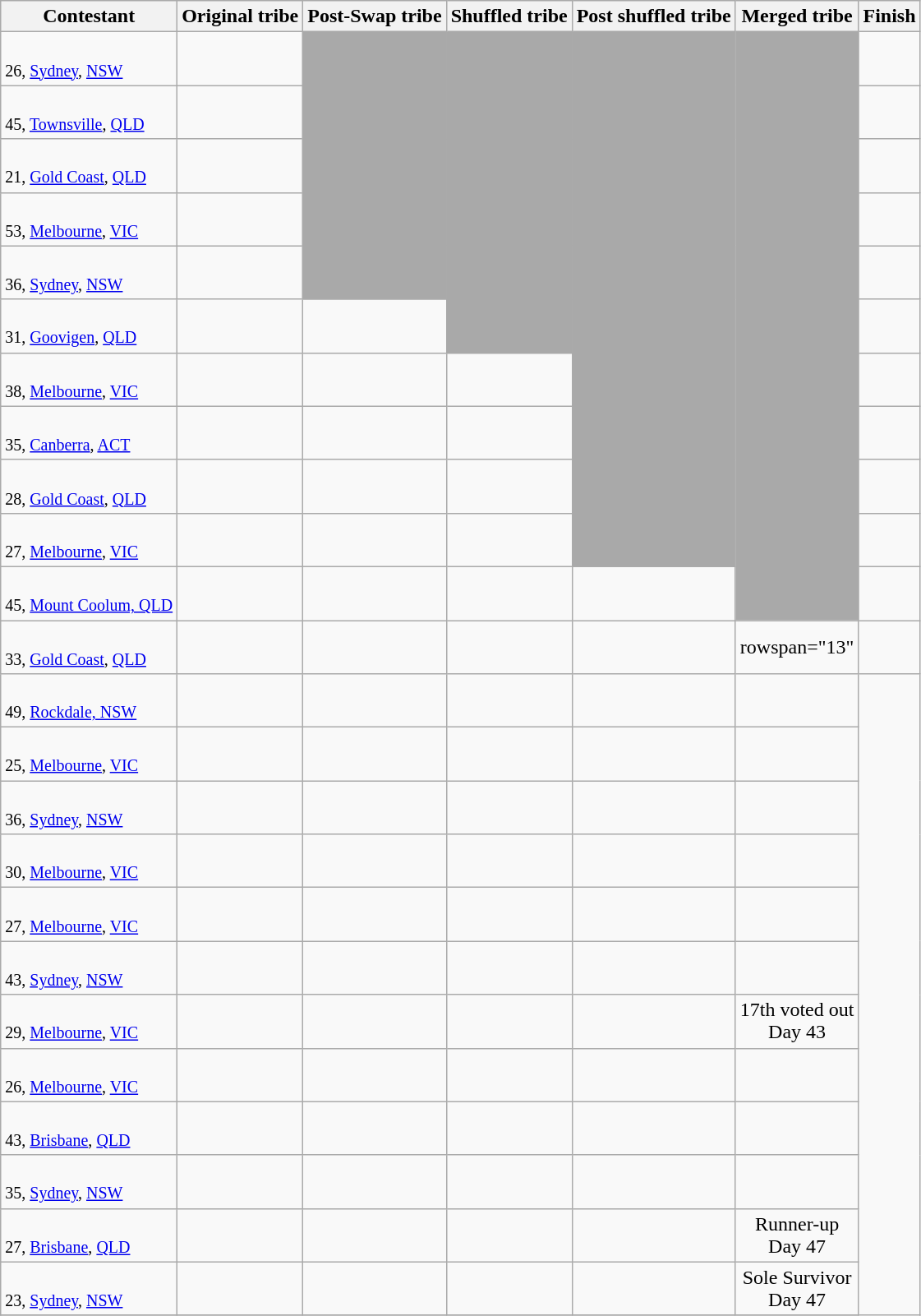<table class="wikitable sortable" style="text-align:center;">
<tr>
<th>Contestant</th>
<th>Original tribe</th>
<th>Post-Swap tribe</th>
<th>Shuffled tribe</th>
<th>Post shuffled tribe</th>
<th>Merged tribe</th>
<th>Finish</th>
</tr>
<tr>
<td style="text-align:left"><strong></strong><br><small>26, <a href='#'>Sydney</a>, <a href='#'>NSW</a></small></td>
<td></td>
<td rowspan="5" style="background:darkgrey;"></td>
<td rowspan="6" style="background:darkgrey;"></td>
<td rowspan="10" style="background:darkgrey;"></td>
<td rowspan="11" style="background:darkgrey;"></td>
<td></td>
</tr>
<tr>
<td style="text-align:left"><strong></strong><br><small>45, <a href='#'>Townsville</a>, <a href='#'>QLD</a></small></td>
<td></td>
<td></td>
</tr>
<tr>
<td style="text-align:left"><strong></strong><br><small>21, <a href='#'>Gold Coast</a>, <a href='#'>QLD</a></small></td>
<td></td>
<td></td>
</tr>
<tr>
<td style="text-align:left"><strong></strong><br><small>53, <a href='#'>Melbourne</a>, <a href='#'>VIC</a></small></td>
<td></td>
<td></td>
</tr>
<tr>
<td style="text-align:left"><strong></strong><br><small>36, <a href='#'>Sydney</a>, <a href='#'>NSW</a></small></td>
<td></td>
<td></td>
</tr>
<tr>
<td style="text-align:left"><strong></strong><br><small>31, <a href='#'>Goovigen</a>, <a href='#'>QLD</a></small></td>
<td></td>
<td></td>
<td></td>
</tr>
<tr>
<td style="text-align:left"><strong></strong><br><small>38, <a href='#'>Melbourne</a>, <a href='#'>VIC</a></small></td>
<td></td>
<td></td>
<td></td>
<td></td>
</tr>
<tr>
<td style="text-align:left"><strong></strong><br><small>35, <a href='#'>Canberra</a>, <a href='#'>ACT</a></small></td>
<td></td>
<td></td>
<td></td>
<td></td>
</tr>
<tr>
<td style="text-align:left"><strong></strong><br><small>28, <a href='#'>Gold Coast</a>, <a href='#'>QLD</a></small></td>
<td></td>
<td></td>
<td></td>
<td></td>
</tr>
<tr>
<td style="text-align:left"><strong></strong><br><small>27, <a href='#'>Melbourne</a>, <a href='#'>VIC</a></small></td>
<td></td>
<td></td>
<td></td>
<td></td>
</tr>
<tr>
<td style="text-align:left"><strong></strong><br><small>45, <a href='#'>Mount Coolum, QLD</a></small></td>
<td></td>
<td></td>
<td></td>
<td></td>
<td></td>
</tr>
<tr>
<td style="text-align:left"><strong></strong><br><small>33, <a href='#'>Gold Coast</a>, <a href='#'>QLD</a></small></td>
<td></td>
<td></td>
<td></td>
<td></td>
<td>rowspan="13" </td>
<td></td>
</tr>
<tr>
<td style="text-align:left"><strong></strong><br><small>49, <a href='#'>Rockdale, NSW</a></small></td>
<td></td>
<td></td>
<td></td>
<td></td>
<td></td>
</tr>
<tr>
<td style="text-align:left"><strong></strong><br><small>25, <a href='#'>Melbourne</a>, <a href='#'>VIC</a></small></td>
<td></td>
<td></td>
<td></td>
<td></td>
<td></td>
</tr>
<tr>
<td style="text-align:left"><strong></strong><br><small>36, <a href='#'>Sydney</a>, <a href='#'>NSW</a></small></td>
<td></td>
<td></td>
<td></td>
<td></td>
<td></td>
</tr>
<tr>
<td style="text-align:left"><strong></strong><br><small>30, <a href='#'>Melbourne</a>, <a href='#'>VIC</a></small></td>
<td></td>
<td></td>
<td></td>
<td></td>
<td></td>
</tr>
<tr>
<td style="text-align:left"><strong></strong><br><small>27, <a href='#'>Melbourne</a>, <a href='#'>VIC</a></small></td>
<td></td>
<td></td>
<td></td>
<td></td>
<td></td>
</tr>
<tr>
<td style="text-align:left"><strong></strong><br><small>43, <a href='#'>Sydney</a>, <a href='#'>NSW</a></small></td>
<td></td>
<td></td>
<td></td>
<td></td>
<td></td>
</tr>
<tr>
<td style="text-align:left"><strong></strong><br><small>29, <a href='#'>Melbourne</a>, <a href='#'>VIC</a></small></td>
<td></td>
<td></td>
<td></td>
<td></td>
<td>17th voted out<br>Day 43</td>
</tr>
<tr>
<td style="text-align:left"><strong></strong><br><small>26, <a href='#'>Melbourne</a>, <a href='#'>VIC</a></small></td>
<td></td>
<td></td>
<td></td>
<td></td>
<td></td>
</tr>
<tr>
<td style="text-align:left"><strong></strong><br><small>43, <a href='#'>Brisbane</a>, <a href='#'>QLD</a></small></td>
<td></td>
<td></td>
<td></td>
<td></td>
<td></td>
</tr>
<tr>
<td style="text-align:left"><strong></strong><br><small>35, <a href='#'>Sydney</a>, <a href='#'>NSW</a></small></td>
<td></td>
<td></td>
<td></td>
<td></td>
<td></td>
</tr>
<tr>
<td style="text-align:left"><strong></strong><br><small>27, <a href='#'>Brisbane</a>, <a href='#'>QLD</a></small></td>
<td></td>
<td></td>
<td></td>
<td></td>
<td>Runner-up<br>Day 47</td>
</tr>
<tr>
<td style="text-align:left"><strong></strong><br><small>23, <a href='#'>Sydney</a>, <a href='#'>NSW</a></small></td>
<td></td>
<td></td>
<td></td>
<td></td>
<td>Sole Survivor<br>Day 47</td>
</tr>
<tr>
</tr>
</table>
